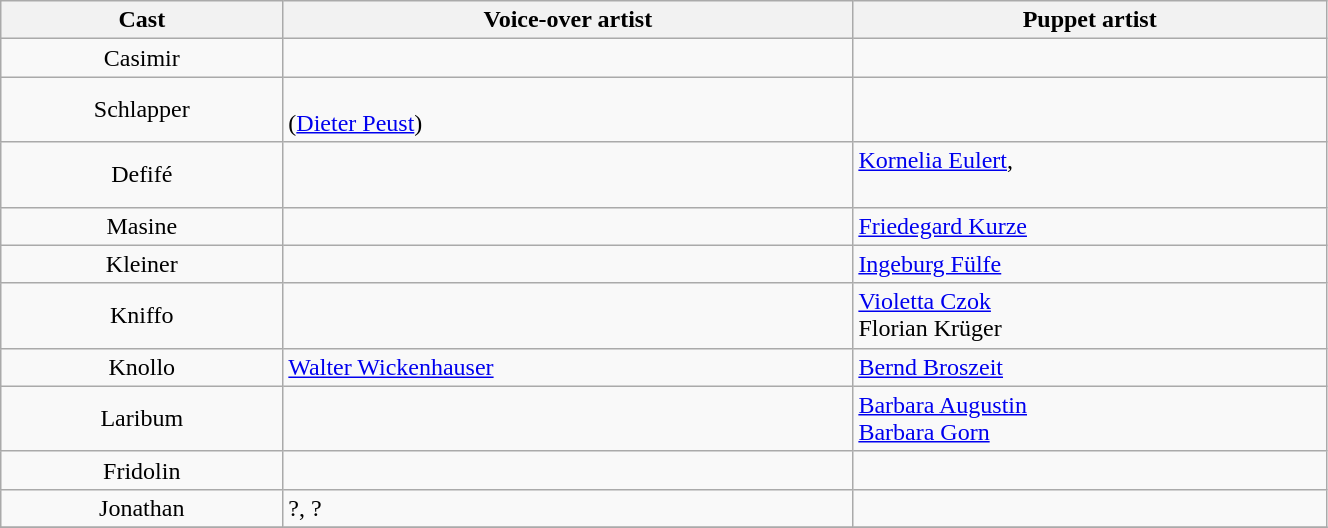<table class="wikitable" width="70%">
<tr>
<th>Cast</th>
<th>Voice-over artist</th>
<th>Puppet artist</th>
</tr>
<tr>
<td align="center">Casimir</td>
<td> <br></td>
<td></td>
</tr>
<tr>
<td align="center">Schlapper</td>
<td> <br> (<a href='#'>Dieter Peust</a>)</td>
</tr>
<tr>
<td align="center">Defifé</td>
<td></td>
<td><a href='#'>Kornelia Eulert</a>, <br>  <br> </td>
</tr>
<tr>
<td align="center">Masine</td>
<td></td>
<td><a href='#'>Friedegard Kurze</a></td>
</tr>
<tr>
<td align="center">Kleiner</td>
<td></td>
<td><a href='#'>Ingeburg Fülfe</a></td>
</tr>
<tr>
<td align="center">Kniffo</td>
<td></td>
<td><a href='#'>Violetta Czok</a> <br> Florian Krüger</td>
</tr>
<tr>
<td align="center">Knollo</td>
<td><a href='#'>Walter Wickenhauser</a></td>
<td><a href='#'>Bernd Broszeit</a></td>
</tr>
<tr>
<td align="center">Laribum</td>
<td></td>
<td><a href='#'>Barbara Augustin</a> <br> <a href='#'>Barbara Gorn</a></td>
</tr>
<tr>
<td align="center">Fridolin</td>
<td></td>
<td></td>
</tr>
<tr>
<td align="center">Jonathan</td>
<td> ?,  ?</td>
<td></td>
</tr>
<tr>
</tr>
</table>
